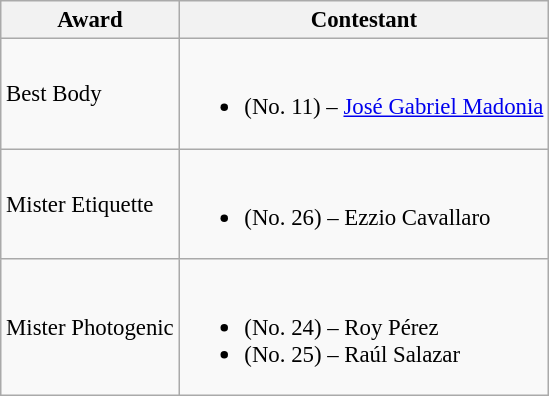<table class="wikitable sortable" style="font-size: 95%;">
<tr>
<th>Award</th>
<th>Contestant</th>
</tr>
<tr>
<td>Best Body</td>
<td><br><ul><li> (No. 11) – <a href='#'>José Gabriel Madonia</a></li></ul></td>
</tr>
<tr>
<td>Mister Etiquette</td>
<td><br><ul><li> (No. 26) – Ezzio Cavallaro</li></ul></td>
</tr>
<tr>
<td>Mister Photogenic</td>
<td><br><ul><li>(No. 24) – Roy Pérez</li><li>(No. 25) – Raúl Salazar</li></ul></td>
</tr>
</table>
